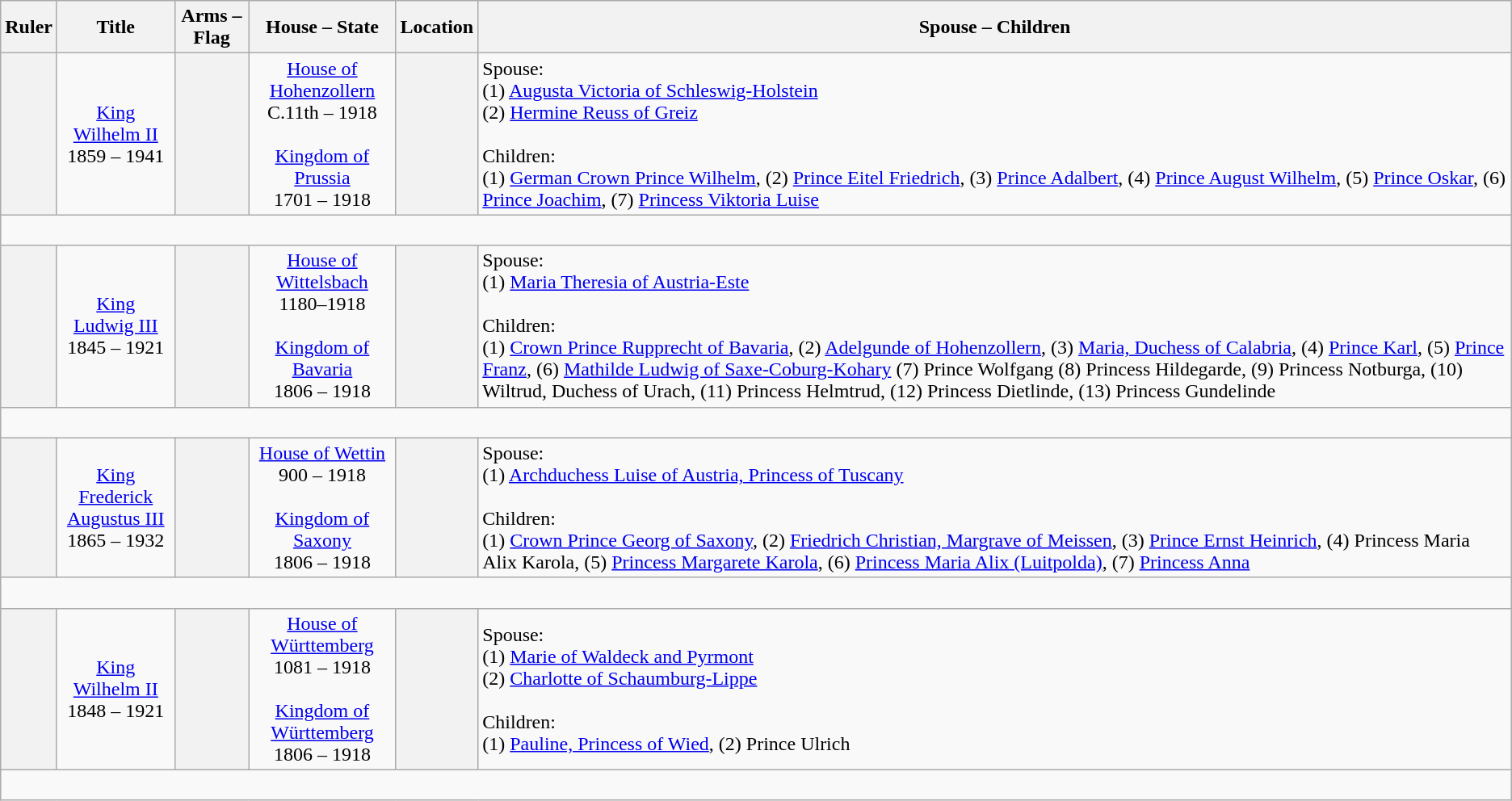<table class="wikitable" style="border:1px solid">
<tr>
<th>Ruler</th>
<th>Title</th>
<th>Arms – Flag</th>
<th>House – State</th>
<th>Location</th>
<th>Spouse – Children</th>
</tr>
<tr>
<th></th>
<td align=center><a href='#'>King<br>Wilhelm II</a><br>1859 – 1941</td>
<th><br></th>
<td align=center><a href='#'>House of Hohenzollern</a><br>C.11th – 1918<br><br><a href='#'>Kingdom of Prussia</a><br>1701 – 1918</td>
<th></th>
<td align=left>Spouse:<br>(1) <a href='#'>Augusta Victoria of Schleswig-Holstein</a><br>(2) <a href='#'>Hermine Reuss of Greiz</a> <br><br>Children:<br>(1) <a href='#'>German Crown Prince Wilhelm</a>, (2) <a href='#'>Prince Eitel Friedrich</a>, (3) <a href='#'>Prince Adalbert</a>, (4) <a href='#'>Prince August Wilhelm</a>, (5) <a href='#'>Prince Oskar</a>, (6) <a href='#'>Prince Joachim</a>, (7) <a href='#'>Princess Viktoria Luise</a></td>
</tr>
<tr>
<td style="text-align:center;" colspan="20"><br></td>
</tr>
<tr>
<th></th>
<td align=center><a href='#'>King<br>Ludwig III</a><br>1845 – 1921</td>
<th><br><br></th>
<td align=center><a href='#'>House of Wittelsbach</a><br>1180–1918<br><br><a href='#'>Kingdom of Bavaria</a><br>1806 – 1918</td>
<th></th>
<td align=left>Spouse:<br>(1) <a href='#'>Maria Theresia of Austria-Este</a><br><br>Children:<br>(1) <a href='#'>Crown Prince Rupprecht of Bavaria</a>, (2) <a href='#'>Adelgunde of Hohenzollern</a>, (3) <a href='#'>Maria, Duchess of Calabria</a>, (4) <a href='#'>Prince Karl</a>, (5) <a href='#'>Prince Franz</a>, (6) <a href='#'>Mathilde Ludwig of Saxe-Coburg-Kohary</a> (7) Prince Wolfgang (8) Princess Hildegarde, (9) Princess Notburga, (10) Wiltrud, Duchess of Urach, (11) Princess Helmtrud, (12) Princess Dietlinde, (13) Princess Gundelinde</td>
</tr>
<tr>
<td style="text-align:center;" colspan="20"><br></td>
</tr>
<tr>
<th></th>
<td align=center><a href='#'>King<br>Frederick Augustus III</a><br>1865 – 1932</td>
<th><br></th>
<td align=center><a href='#'>House of Wettin</a><br>900 – 1918<br><br><a href='#'>Kingdom of Saxony</a><br> 1806 – 1918</td>
<th></th>
<td align=left>Spouse:<br>(1) <a href='#'>Archduchess Luise of Austria, Princess of Tuscany</a><br><br>Children:<br>(1) <a href='#'>Crown Prince Georg of Saxony</a>, (2) <a href='#'>Friedrich Christian, Margrave of Meissen</a>, (3) <a href='#'>Prince Ernst Heinrich</a>, (4) Princess Maria Alix Karola, (5) <a href='#'>Princess Margarete Karola</a>, (6) <a href='#'>Princess Maria Alix (Luitpolda)</a>, (7) <a href='#'>Princess Anna</a></td>
</tr>
<tr>
<td style="text-align:center;" colspan="20"><br></td>
</tr>
<tr>
<th></th>
<td align=center><a href='#'>King<br>Wilhelm II</a><br>1848 – 1921</td>
<th><br></th>
<td align=center><a href='#'>House of Württemberg</a><br>1081 – 1918<br><br><a href='#'>Kingdom of Württemberg</a><br>1806 – 1918</td>
<th></th>
<td align=left>Spouse:<br>(1) <a href='#'>Marie of Waldeck and Pyrmont</a><br>(2) <a href='#'>Charlotte of Schaumburg-Lippe</a><br><br>Children:<br>(1) <a href='#'>Pauline, Princess of Wied</a>, (2) Prince Ulrich</td>
</tr>
<tr>
<td style="text-align:center;" colspan="20"><br></td>
</tr>
</table>
